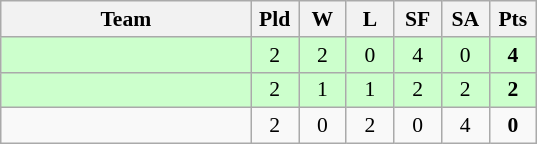<table class="wikitable" style="text-align: center; font-size:90% ">
<tr>
<th width=160>Team</th>
<th width=25>Pld</th>
<th width=25>W</th>
<th width=25>L</th>
<th width=25>SF</th>
<th width=25>SA</th>
<th width=25>Pts</th>
</tr>
<tr bgcolor=ccffcc>
<td align=left></td>
<td>2</td>
<td>2</td>
<td>0</td>
<td>4</td>
<td>0</td>
<td><strong>4</strong></td>
</tr>
<tr bgcolor=ccffcc>
<td align=left></td>
<td>2</td>
<td>1</td>
<td>1</td>
<td>2</td>
<td>2</td>
<td><strong>2</strong></td>
</tr>
<tr>
<td align=left></td>
<td>2</td>
<td>0</td>
<td>2</td>
<td>0</td>
<td>4</td>
<td><strong>0</strong></td>
</tr>
</table>
